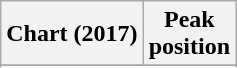<table class="wikitable sortable plainrowheaders" style="text-align:center">
<tr>
<th scope="col">Chart (2017)</th>
<th scope="col">Peak<br> position</th>
</tr>
<tr>
</tr>
<tr>
</tr>
<tr>
</tr>
<tr>
</tr>
<tr>
</tr>
<tr>
</tr>
</table>
